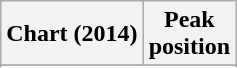<table class="wikitable sortable plainrowheaders">
<tr>
<th>Chart (2014)</th>
<th>Peak<br>position</th>
</tr>
<tr>
</tr>
<tr>
</tr>
<tr>
</tr>
<tr>
</tr>
<tr>
</tr>
<tr>
</tr>
<tr>
</tr>
<tr>
</tr>
</table>
